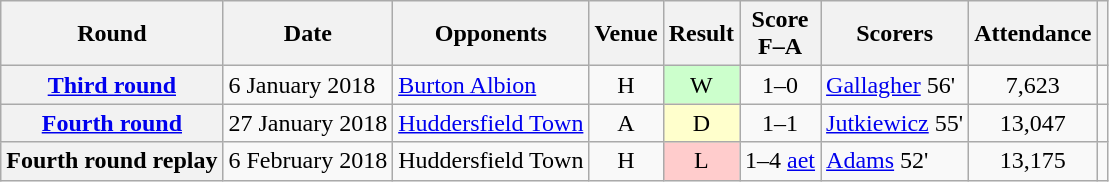<table class="wikitable plainrowheaders" style=text-align:center>
<tr>
<th scope=col>Round</th>
<th scope=col>Date</th>
<th scope=col>Opponents</th>
<th scope=col>Venue</th>
<th scope=col>Result</th>
<th scope=col>Score<br>F–A</th>
<th scope=col>Scorers</th>
<th scope=col>Attendance</th>
<th scope=col></th>
</tr>
<tr>
<th scope=row><a href='#'>Third round</a></th>
<td style=text-align:left>6 January 2018</td>
<td style=text-align:left><a href='#'>Burton Albion</a></td>
<td>H</td>
<td style=background:#cfc>W</td>
<td>1–0</td>
<td style=text-align:left><a href='#'>Gallagher</a> 56'</td>
<td>7,623</td>
<td></td>
</tr>
<tr>
<th scope=row><a href='#'>Fourth round</a></th>
<td style=text-align:left>27 January 2018</td>
<td style=text-align:left><a href='#'>Huddersfield Town</a></td>
<td>A</td>
<td style=background:#ffc>D</td>
<td>1–1</td>
<td style=text-align:left><a href='#'>Jutkiewicz</a> 55'</td>
<td>13,047</td>
<td></td>
</tr>
<tr>
<th scope=row>Fourth round replay</th>
<td style=text-align:left>6 February 2018</td>
<td style=text-align:left>Huddersfield Town</td>
<td>H</td>
<td style=background:#fcc>L</td>
<td>1–4 <a href='#'>aet</a></td>
<td style=text-align:left><a href='#'>Adams</a> 52'</td>
<td>13,175</td>
<td></td>
</tr>
</table>
